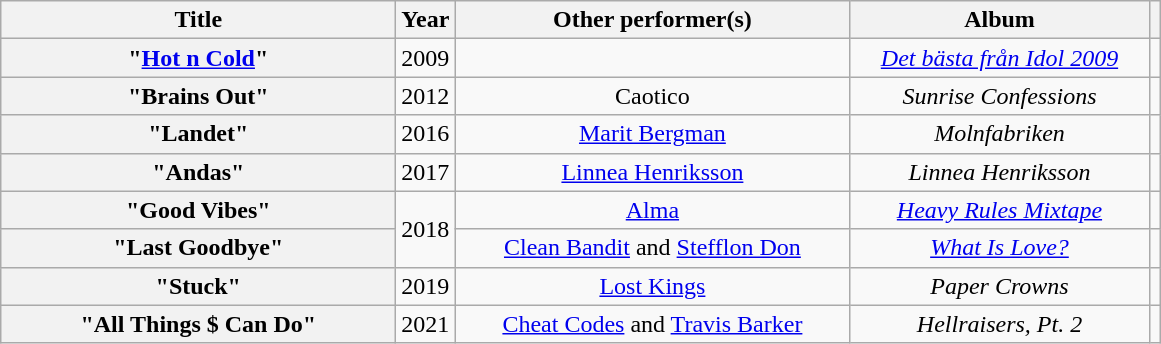<table class="wikitable plainrowheaders" style="text-align:center;" border="1">
<tr>
<th scope="col" style="width:16em;">Title</th>
<th scope="col">Year</th>
<th scope="col" style="width:16em;">Other performer(s)</th>
<th scope="col" style="width:12em;">Album</th>
<th scope="col"></th>
</tr>
<tr>
<th scope="row">"<a href='#'>Hot n Cold</a>"</th>
<td>2009</td>
<td></td>
<td><em><a href='#'>Det bästa från Idol 2009</a></em></td>
<td></td>
</tr>
<tr>
<th scope="row">"Brains Out"</th>
<td>2012</td>
<td>Caotico</td>
<td><em>Sunrise Confessions</em></td>
<td></td>
</tr>
<tr>
<th scope="row">"Landet"</th>
<td>2016</td>
<td><a href='#'>Marit Bergman</a></td>
<td><em>Molnfabriken</em></td>
<td></td>
</tr>
<tr>
<th scope="row">"Andas"</th>
<td>2017</td>
<td><a href='#'>Linnea Henriksson</a></td>
<td><em>Linnea Henriksson</em></td>
<td></td>
</tr>
<tr>
<th scope="row">"Good Vibes"</th>
<td rowspan="2">2018</td>
<td><a href='#'>Alma</a></td>
<td><em><a href='#'>Heavy Rules Mixtape</a></em></td>
<td></td>
</tr>
<tr>
<th scope="row">"Last Goodbye"</th>
<td><a href='#'>Clean Bandit</a> and <a href='#'>Stefflon Don</a></td>
<td><em><a href='#'>What Is Love?</a></em></td>
<td></td>
</tr>
<tr>
<th scope="row">"Stuck"</th>
<td>2019</td>
<td><a href='#'>Lost Kings</a></td>
<td><em>Paper Crowns</em></td>
<td></td>
</tr>
<tr>
<th scope="row">"All Things $ Can Do"</th>
<td>2021</td>
<td><a href='#'>Cheat Codes</a> and <a href='#'>Travis Barker</a></td>
<td><em>Hellraisers, Pt. 2</em></td>
<td></td>
</tr>
</table>
